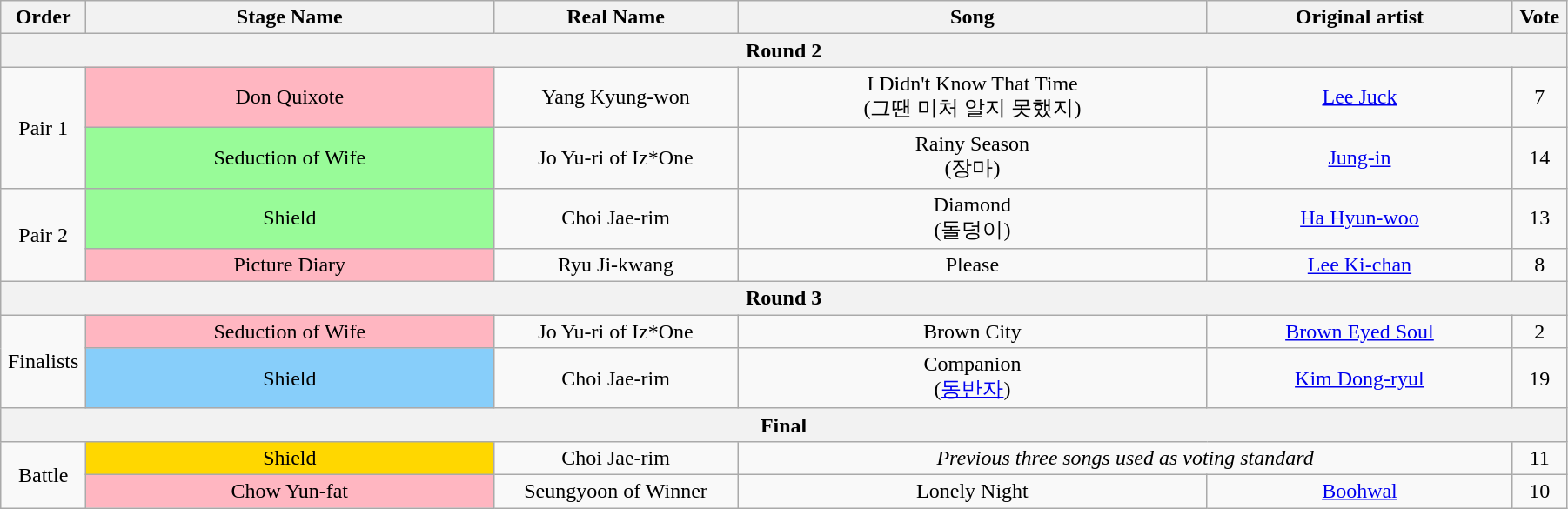<table class="wikitable" style="text-align:center; width:95%;">
<tr>
<th style="width:1%;">Order</th>
<th style="width:20%;">Stage Name</th>
<th style="width:12%;">Real Name</th>
<th style="width:23%;">Song</th>
<th style="width:15%;">Original artist</th>
<th style="width:1%;">Vote</th>
</tr>
<tr>
<th colspan=6>Round 2</th>
</tr>
<tr>
<td rowspan=2>Pair 1</td>
<td bgcolor="lightpink">Don Quixote</td>
<td>Yang Kyung-won</td>
<td>I Didn't Know That Time<br>(그땐 미처 알지 못했지)</td>
<td><a href='#'>Lee Juck</a></td>
<td>7</td>
</tr>
<tr>
<td bgcolor="palegreen">Seduction of  Wife</td>
<td>Jo Yu-ri of Iz*One</td>
<td>Rainy Season<br>(장마)</td>
<td><a href='#'>Jung-in</a></td>
<td>14</td>
</tr>
<tr>
<td rowspan=2>Pair 2</td>
<td bgcolor="palegreen">Shield</td>
<td>Choi Jae-rim</td>
<td>Diamond<br>(돌덩이)<br></td>
<td><a href='#'>Ha Hyun-woo</a></td>
<td>13</td>
</tr>
<tr>
<td bgcolor="lightpink">Picture Diary</td>
<td>Ryu Ji-kwang</td>
<td>Please</td>
<td><a href='#'>Lee Ki-chan</a></td>
<td>8</td>
</tr>
<tr>
<th colspan=6>Round 3</th>
</tr>
<tr>
<td rowspan=2>Finalists</td>
<td bgcolor="lightpink">Seduction of  Wife</td>
<td>Jo Yu-ri of Iz*One</td>
<td>Brown City</td>
<td><a href='#'>Brown Eyed Soul</a></td>
<td>2</td>
</tr>
<tr>
<td bgcolor="lightskyblue">Shield</td>
<td>Choi Jae-rim</td>
<td>Companion<br>(<a href='#'>동반자</a>)</td>
<td><a href='#'>Kim Dong-ryul</a></td>
<td>19</td>
</tr>
<tr>
<th colspan=6>Final</th>
</tr>
<tr>
<td rowspan=2>Battle</td>
<td bgcolor="gold">Shield</td>
<td>Choi Jae-rim</td>
<td colspan=2><em>Previous three songs used as voting standard</em></td>
<td>11</td>
</tr>
<tr>
<td bgcolor="lightpink">Chow Yun-fat</td>
<td>Seungyoon of Winner</td>
<td>Lonely Night</td>
<td><a href='#'>Boohwal</a></td>
<td>10</td>
</tr>
</table>
